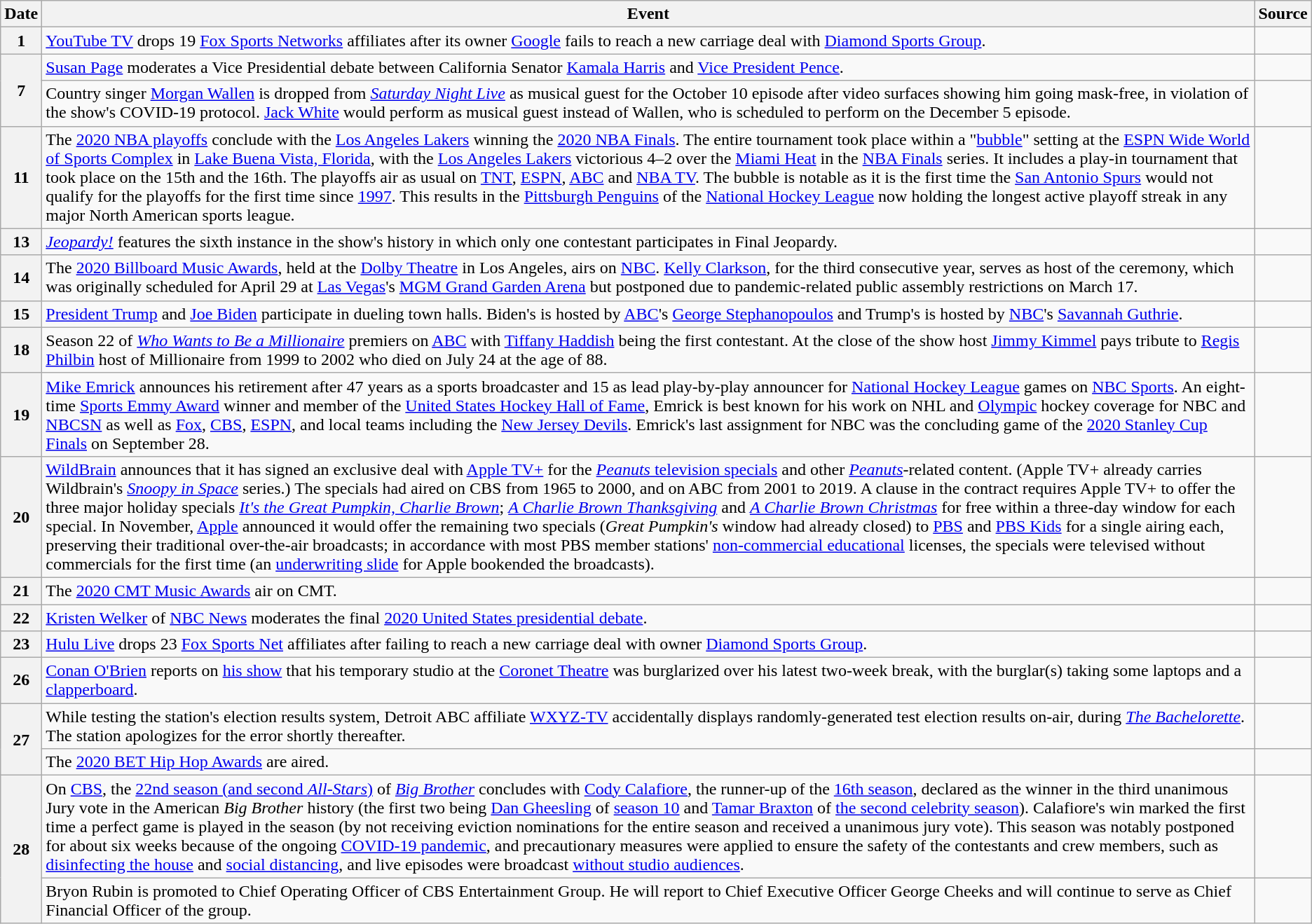<table class=wikitable>
<tr>
<th>Date</th>
<th>Event</th>
<th>Source</th>
</tr>
<tr>
<th>1</th>
<td><a href='#'>YouTube TV</a> drops 19 <a href='#'>Fox Sports Networks</a> affiliates after its owner <a href='#'>Google</a> fails to reach a new carriage deal with  <a href='#'>Diamond Sports Group</a>.</td>
<td></td>
</tr>
<tr>
<th rowspan="2">7</th>
<td><a href='#'>Susan Page</a> moderates a Vice Presidential debate between California Senator <a href='#'>Kamala Harris</a> and <a href='#'>Vice President Pence</a>.</td>
<td></td>
</tr>
<tr>
<td>Country singer <a href='#'>Morgan Wallen</a> is dropped from <em><a href='#'>Saturday Night Live</a></em> as musical guest for the October 10 episode after video surfaces showing him going mask-free, in violation of the show's COVID-19 protocol. <a href='#'>Jack White</a> would perform as musical guest instead of Wallen, who is scheduled to perform on the December 5 episode.</td>
<td></td>
</tr>
<tr>
<th>11</th>
<td>The <a href='#'>2020 NBA playoffs</a> conclude with the <a href='#'>Los Angeles Lakers</a> winning the <a href='#'>2020 NBA Finals</a>. The entire tournament took place within a "<a href='#'>bubble</a>" setting at the <a href='#'>ESPN Wide World of Sports Complex</a> in <a href='#'>Lake Buena Vista, Florida</a>, with the <a href='#'>Los Angeles Lakers</a> victorious 4–2 over the <a href='#'>Miami Heat</a> in the <a href='#'>NBA Finals</a> series. It includes a play-in tournament that took place on the 15th and the 16th. The playoffs air as usual on <a href='#'>TNT</a>, <a href='#'>ESPN</a>, <a href='#'>ABC</a> and <a href='#'>NBA TV</a>. The bubble is notable as it is the first time the <a href='#'>San Antonio Spurs</a> would not qualify for the playoffs for the first time since <a href='#'>1997</a>. This results in the <a href='#'>Pittsburgh Penguins</a> of the <a href='#'>National Hockey League</a> now holding the longest active playoff streak in any major North American sports league.</td>
<td></td>
</tr>
<tr>
<th>13</th>
<td><em><a href='#'>Jeopardy!</a></em> features the sixth instance in the show's history in which only one contestant participates in Final Jeopardy.</td>
<td></td>
</tr>
<tr>
<th>14</th>
<td>The <a href='#'>2020 Billboard Music Awards</a>, held at the <a href='#'>Dolby Theatre</a> in Los Angeles, airs on <a href='#'>NBC</a>. <a href='#'>Kelly Clarkson</a>, for the third consecutive year, serves as host of the ceremony, which was originally scheduled for April 29 at <a href='#'>Las Vegas</a>'s <a href='#'>MGM Grand Garden Arena</a> but postponed due to pandemic-related public assembly restrictions on March 17.</td>
<td><br></td>
</tr>
<tr>
<th>15</th>
<td><a href='#'>President Trump</a> and <a href='#'>Joe Biden</a> participate in dueling town halls. Biden's is hosted by <a href='#'>ABC</a>'s <a href='#'>George Stephanopoulos</a> and Trump's is hosted by <a href='#'>NBC</a>'s <a href='#'>Savannah Guthrie</a>.</td>
<td></td>
</tr>
<tr>
<th>18</th>
<td>Season 22 of <em><a href='#'>Who Wants to Be a Millionaire</a></em> premiers on <a href='#'>ABC</a> with <a href='#'>Tiffany Haddish</a> being the first contestant. At the close of the show host <a href='#'>Jimmy Kimmel</a> pays tribute to <a href='#'>Regis Philbin</a> host of Millionaire from 1999 to 2002 who died on July 24 at the age of 88.</td>
<td></td>
</tr>
<tr>
<th>19</th>
<td><a href='#'>Mike Emrick</a> announces his retirement after 47 years as a sports broadcaster and 15 as lead play-by-play announcer for <a href='#'>National Hockey League</a> games on <a href='#'>NBC Sports</a>.  An eight-time <a href='#'>Sports Emmy Award</a> winner and member of the <a href='#'>United States Hockey Hall of Fame</a>, Emrick is best known for his work on NHL and <a href='#'>Olympic</a> hockey coverage for NBC and <a href='#'>NBCSN</a> as well as <a href='#'>Fox</a>, <a href='#'>CBS</a>, <a href='#'>ESPN</a>, and local teams including the <a href='#'>New Jersey Devils</a>.  Emrick's last assignment for NBC was the concluding game of the <a href='#'>2020 Stanley Cup Finals</a> on September 28.</td>
<td></td>
</tr>
<tr>
<th>20</th>
<td><a href='#'>WildBrain</a> announces that it has signed an exclusive deal with <a href='#'>Apple TV+</a> for the <a href='#'><em>Peanuts</em> television specials</a> and other <em><a href='#'>Peanuts</a></em>-related content. (Apple TV+ already carries Wildbrain's <em><a href='#'>Snoopy in Space</a></em> series.) The specials had aired on CBS from 1965 to 2000, and on ABC from 2001 to 2019. A clause in the contract requires Apple TV+ to offer the three major holiday specials <em><a href='#'>It's the Great Pumpkin, Charlie Brown</a></em>; <em><a href='#'>A Charlie Brown Thanksgiving</a></em> and <em><a href='#'>A Charlie Brown Christmas</a></em> for free within a three-day window for each special. In November, <a href='#'>Apple</a> announced it would offer the remaining two specials (<em>Great Pumpkin's</em> window had already closed) to <a href='#'>PBS</a> and <a href='#'>PBS Kids</a> for a single airing each, preserving their traditional over-the-air broadcasts; in accordance with most PBS member stations' <a href='#'>non-commercial educational</a> licenses, the specials were televised without commercials for the first time (an <a href='#'>underwriting slide</a> for Apple bookended the broadcasts).</td>
<td></td>
</tr>
<tr>
<th>21</th>
<td>The <a href='#'>2020 CMT Music Awards</a> air on CMT.</td>
<td></td>
</tr>
<tr>
<th>22</th>
<td><a href='#'>Kristen Welker</a> of <a href='#'>NBC News</a> moderates the final <a href='#'>2020 United States presidential debate</a>.</td>
<td></td>
</tr>
<tr>
<th>23</th>
<td><a href='#'>Hulu Live</a> drops 23 <a href='#'>Fox Sports Net</a> affiliates after failing to reach a new carriage deal with owner <a href='#'>Diamond Sports Group</a>.</td>
<td></td>
</tr>
<tr>
<th>26</th>
<td><a href='#'>Conan O'Brien</a> reports on <a href='#'>his show</a> that his temporary studio at the <a href='#'>Coronet Theatre</a> was burglarized over his latest two-week break, with the burglar(s) taking some laptops and a <a href='#'>clapperboard</a>.</td>
<td></td>
</tr>
<tr>
<th rowspan="2">27</th>
<td>While testing the station's election results system, Detroit ABC affiliate <a href='#'>WXYZ-TV</a> accidentally displays randomly-generated test election results on-air, during <em><a href='#'>The Bachelorette</a></em>. The station apologizes for the error shortly thereafter.</td>
<td></td>
</tr>
<tr>
<td>The <a href='#'>2020 BET Hip Hop Awards</a> are aired.</td>
<td></td>
</tr>
<tr>
<th rowspan=2>28</th>
<td>On <a href='#'>CBS</a>, the <a href='#'>22nd season (and second <em>All-Stars</em>)</a> of <em><a href='#'>Big Brother</a></em> concludes with <a href='#'>Cody Calafiore</a>, the runner-up of the <a href='#'>16th season</a>, declared as the winner in the third unanimous Jury vote in the American <em>Big Brother</em> history (the first two being <a href='#'>Dan Gheesling</a> of <a href='#'>season 10</a> and <a href='#'>Tamar Braxton</a> of <a href='#'>the second celebrity season</a>). Calafiore's win marked the first time a perfect game is played in the season (by not receiving eviction nominations for the entire season and received a unanimous jury vote). This season was notably postponed for about six weeks because of the ongoing <a href='#'>COVID-19 pandemic</a>, and precautionary measures were applied to ensure the safety of the contestants and crew members, such as <a href='#'>disinfecting the house</a> and <a href='#'>social distancing</a>, and live episodes were broadcast <a href='#'>without studio audiences</a>.</td>
<td><br><br></td>
</tr>
<tr>
<td>Bryon Rubin is promoted to Chief Operating Officer of CBS Entertainment Group. He will report to Chief Executive Officer George Cheeks and will continue to serve as Chief Financial Officer of the group.</td>
<td></td>
</tr>
</table>
